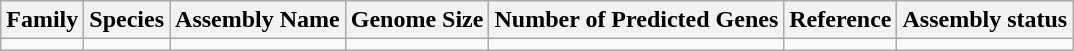<table class="wikitable sortable">
<tr>
<th>Family</th>
<th>Species</th>
<th>Assembly Name</th>
<th>Genome Size</th>
<th>Number of Predicted Genes</th>
<th>Reference</th>
<th>Assembly status</th>
</tr>
<tr>
<td></td>
<td></td>
<td></td>
<td></td>
<td></td>
<td></td>
<td></td>
</tr>
</table>
